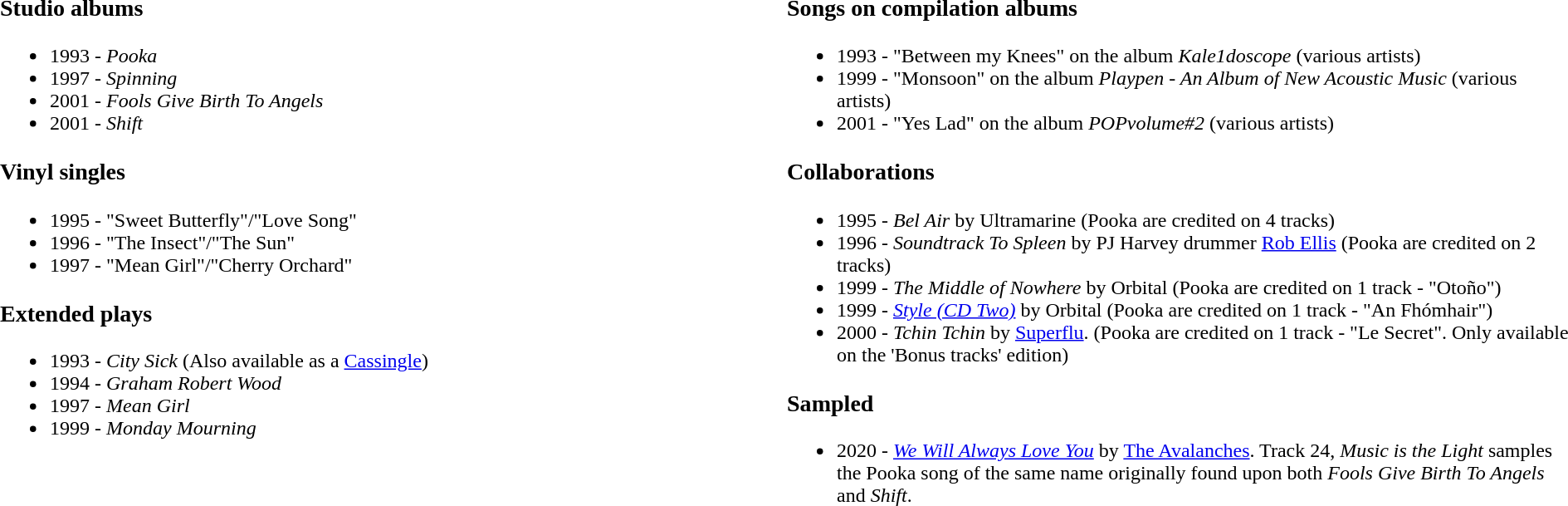<table style="width:100%" cellspacing="0" cellpadding="0">
<tr valign="top">
<td style="width:50%"><br><h3>Studio albums</h3><ul><li>1993 - <em>Pooka</em></li><li>1997 - <em>Spinning</em></li><li>2001 - <em>Fools Give Birth To Angels</em></li><li>2001 - <em>Shift</em></li></ul><h3>Vinyl singles</h3><ul><li>1995 - "Sweet Butterfly"/"Love Song"</li><li>1996 - "The Insect"/"The Sun"</li><li>1997 - "Mean Girl"/"Cherry Orchard"</li></ul><h3>Extended plays</h3><ul><li>1993 - <em>City Sick</em> (Also available as a <a href='#'>Cassingle</a>)</li><li>1994 - <em>Graham Robert Wood</em></li><li>1997 - <em>Mean Girl</em></li><li>1999 - <em>Monday Mourning</em></li></ul></td>
<td style="width:50%"><br><h3>Songs on compilation albums</h3><ul><li>1993 - "Between my Knees" on the album <em>Kale1doscope</em> (various artists)</li><li>1999 - "Monsoon" on the album <em>Playpen - An Album of New Acoustic Music</em> (various artists)</li><li>2001 - "Yes Lad" on the album <em>POPvolume#2</em> (various artists)</li></ul><h3>Collaborations</h3><ul><li>1995 - <em>Bel Air</em> by Ultramarine (Pooka are credited on 4 tracks)</li><li>1996 - <em>Soundtrack To Spleen</em> by PJ Harvey drummer <a href='#'>Rob Ellis</a> (Pooka are credited on 2 tracks)</li><li>1999 - <em>The Middle of Nowhere</em> by Orbital (Pooka are credited on 1 track - "Otoño")</li><li>1999 - <em><a href='#'>Style (CD Two)</a></em> by Orbital (Pooka are credited on 1 track - "An Fhómhair")</li><li>2000 - <em>Tchin Tchin</em> by <a href='#'>Superflu</a>. (Pooka are credited on 1 track - "Le Secret". Only available on the 'Bonus tracks' edition)</li></ul><h3>Sampled</h3><ul><li>2020 - <em><a href='#'>We Will Always Love You</a></em> by <a href='#'>The Avalanches</a>. Track 24, <em>Music is the Light</em> samples the Pooka song of the same name originally found upon both <em>Fools Give Birth To Angels</em> and <em>Shift</em>.</li></ul></td>
</tr>
</table>
